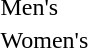<table>
<tr>
<td>Men's</td>
<td></td>
<td></td>
<td></td>
</tr>
<tr>
<td>Women's</td>
<td></td>
<td></td>
<td></td>
</tr>
</table>
